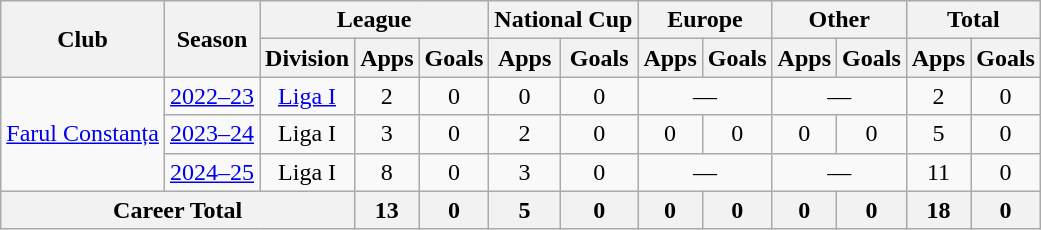<table class=wikitable style=text-align:center>
<tr>
<th rowspan=2>Club</th>
<th rowspan=2>Season</th>
<th colspan=3>League</th>
<th colspan=2>National Cup</th>
<th colspan=2>Europe</th>
<th colspan=2>Other</th>
<th colspan=2>Total</th>
</tr>
<tr>
<th>Division</th>
<th>Apps</th>
<th>Goals</th>
<th>Apps</th>
<th>Goals</th>
<th>Apps</th>
<th>Goals</th>
<th>Apps</th>
<th>Goals</th>
<th>Apps</th>
<th>Goals</th>
</tr>
<tr>
<td rowspan="3"><a href='#'>Farul Constanța</a></td>
<td><a href='#'>2022–23</a></td>
<td rowspan="1"><a href='#'>Liga I</a></td>
<td>2</td>
<td>0</td>
<td>0</td>
<td>0</td>
<td colspan="2">—</td>
<td colspan="2">—</td>
<td>2</td>
<td>0</td>
</tr>
<tr>
<td><a href='#'>2023–24</a></td>
<td>Liga I</td>
<td>3</td>
<td>0</td>
<td>2</td>
<td>0</td>
<td>0</td>
<td>0</td>
<td>0</td>
<td>0</td>
<td>5</td>
<td>0</td>
</tr>
<tr>
<td><a href='#'>2024–25</a></td>
<td>Liga I</td>
<td>8</td>
<td>0</td>
<td>3</td>
<td>0</td>
<td colspan="2">—</td>
<td colspan="2">—</td>
<td>11</td>
<td>0</td>
</tr>
<tr>
<th colspan="3">Career Total</th>
<th>13</th>
<th>0</th>
<th>5</th>
<th>0</th>
<th>0</th>
<th>0</th>
<th>0</th>
<th>0</th>
<th>18</th>
<th>0</th>
</tr>
</table>
